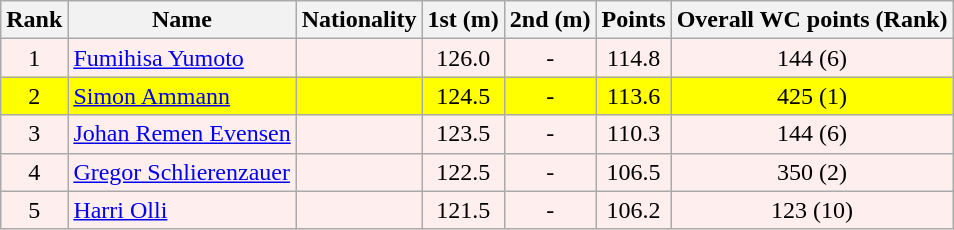<table class="wikitable">
<tr>
<th align=Center>Rank</th>
<th>Name</th>
<th>Nationality</th>
<th align=Center>1st (m)</th>
<th>2nd (m)</th>
<th>Points</th>
<th>Overall WC points (Rank)</th>
</tr>
<tr style="background:#ffeeee;">
<td align=center>1</td>
<td align=left><a href='#'>Fumihisa Yumoto</a></td>
<td align=left></td>
<td align=center>126.0</td>
<td align=center>-</td>
<td align=center>114.8</td>
<td align=center>144 (6)</td>
</tr>
<tr style="background:#ffff00;">
<td align=center>2</td>
<td align=left><a href='#'>Simon Ammann</a></td>
<td align=left></td>
<td align=center>124.5</td>
<td align=center>-</td>
<td align=center>113.6</td>
<td align=center>425 (1)</td>
</tr>
<tr style="background:#ffeeee;">
<td align=center>3</td>
<td align=left><a href='#'>Johan Remen Evensen</a></td>
<td align=left></td>
<td align=center>123.5</td>
<td align=center>-</td>
<td align=center>110.3</td>
<td align=center>144 (6)</td>
</tr>
<tr style="background:#ffeeee;">
<td align=center>4</td>
<td align=left><a href='#'>Gregor Schlierenzauer</a></td>
<td align=left></td>
<td align=center>122.5</td>
<td align=center>-</td>
<td align=center>106.5</td>
<td align=center>350 (2)</td>
</tr>
<tr style="background:#ffeeee;">
<td align=center>5</td>
<td align=left><a href='#'>Harri Olli</a></td>
<td align=left></td>
<td align=center>121.5</td>
<td align=center>-</td>
<td align=center>106.2</td>
<td align=center>123 (10)</td>
</tr>
</table>
